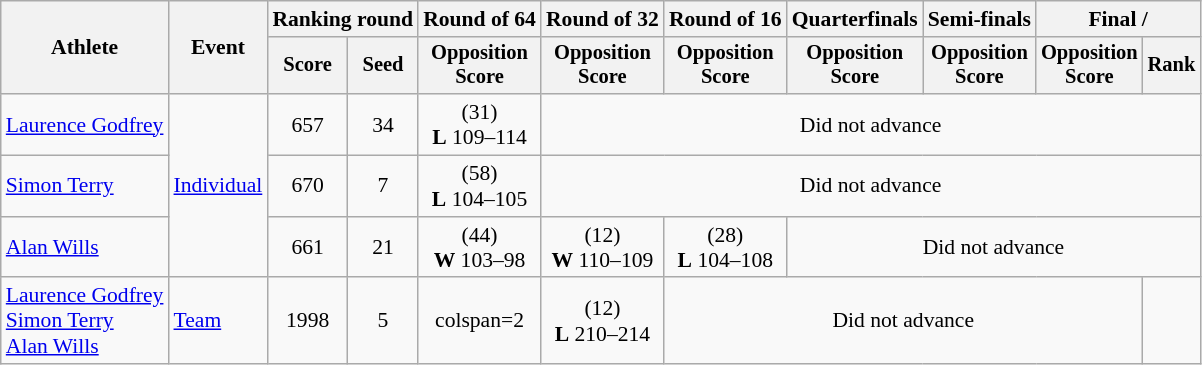<table class="wikitable" style="font-size:90%">
<tr>
<th rowspan="2">Athlete</th>
<th rowspan="2">Event</th>
<th colspan="2">Ranking round</th>
<th>Round of 64</th>
<th>Round of 32</th>
<th>Round of 16</th>
<th>Quarterfinals</th>
<th>Semi-finals</th>
<th colspan="2">Final / </th>
</tr>
<tr style="font-size:95%">
<th>Score</th>
<th>Seed</th>
<th>Opposition<br>Score</th>
<th>Opposition<br>Score</th>
<th>Opposition<br>Score</th>
<th>Opposition<br>Score</th>
<th>Opposition<br>Score</th>
<th>Opposition<br>Score</th>
<th>Rank</th>
</tr>
<tr align=center>
<td align=left><a href='#'>Laurence Godfrey</a></td>
<td align=left rowspan=3><a href='#'>Individual</a></td>
<td>657</td>
<td>34</td>
<td> (31)<br><strong>L</strong> 109–114</td>
<td colspan=6>Did not advance</td>
</tr>
<tr align=center>
<td align=left><a href='#'>Simon Terry</a></td>
<td>670</td>
<td>7</td>
<td> (58)<br><strong>L</strong> 104–105</td>
<td colspan=6>Did not advance</td>
</tr>
<tr align=center>
<td align=left><a href='#'>Alan Wills</a></td>
<td>661</td>
<td>21</td>
<td> (44)<br><strong>W</strong> 103–98</td>
<td> (12)<br><strong>W</strong> 110–109</td>
<td> (28)<br><strong>L</strong> 104–108</td>
<td colspan=4>Did not advance</td>
</tr>
<tr align=center>
<td align=left><a href='#'>Laurence Godfrey</a><br><a href='#'>Simon Terry</a><br><a href='#'>Alan Wills</a></td>
<td align=left><a href='#'>Team</a></td>
<td>1998</td>
<td>5</td>
<td>colspan=2 </td>
<td> (12)<br><strong>L</strong> 210–214</td>
<td colspan=4>Did not advance</td>
</tr>
</table>
